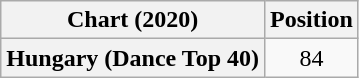<table class="wikitable plainrowheaders" style="text-align:center">
<tr>
<th scope="col">Chart (2020)</th>
<th scope="col">Position</th>
</tr>
<tr>
<th scope="row">Hungary (Dance Top 40)</th>
<td>84</td>
</tr>
</table>
